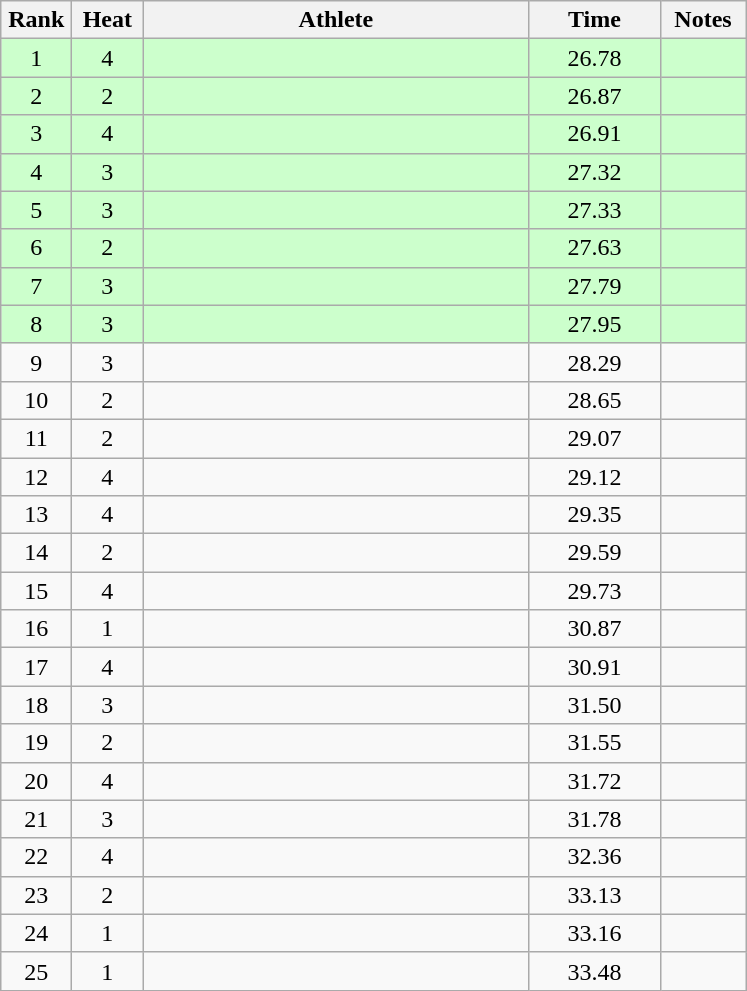<table class="wikitable" style="text-align:center">
<tr>
<th width=40>Rank</th>
<th width=40>Heat</th>
<th width=250>Athlete</th>
<th width=80>Time</th>
<th width=50>Notes</th>
</tr>
<tr bgcolor="ccffcc">
<td>1</td>
<td>4</td>
<td align=left></td>
<td>26.78</td>
<td></td>
</tr>
<tr bgcolor="ccffcc">
<td>2</td>
<td>2</td>
<td align=left></td>
<td>26.87</td>
<td></td>
</tr>
<tr bgcolor="ccffcc">
<td>3</td>
<td>4</td>
<td align=left></td>
<td>26.91</td>
<td></td>
</tr>
<tr bgcolor="ccffcc">
<td>4</td>
<td>3</td>
<td align=left></td>
<td>27.32</td>
<td></td>
</tr>
<tr bgcolor="ccffcc">
<td>5</td>
<td>3</td>
<td align=left></td>
<td>27.33</td>
<td></td>
</tr>
<tr bgcolor="ccffcc">
<td>6</td>
<td>2</td>
<td align=left></td>
<td>27.63</td>
<td></td>
</tr>
<tr bgcolor="ccffcc">
<td>7</td>
<td>3</td>
<td align=left></td>
<td>27.79</td>
<td></td>
</tr>
<tr bgcolor="ccffcc">
<td>8</td>
<td>3</td>
<td align=left></td>
<td>27.95</td>
<td></td>
</tr>
<tr>
<td>9</td>
<td>3</td>
<td align=left></td>
<td>28.29</td>
<td></td>
</tr>
<tr>
<td>10</td>
<td>2</td>
<td align=left></td>
<td>28.65</td>
<td></td>
</tr>
<tr>
<td>11</td>
<td>2</td>
<td align=left></td>
<td>29.07</td>
<td></td>
</tr>
<tr>
<td>12</td>
<td>4</td>
<td align=left></td>
<td>29.12</td>
<td></td>
</tr>
<tr>
<td>13</td>
<td>4</td>
<td align=left></td>
<td>29.35</td>
<td></td>
</tr>
<tr>
<td>14</td>
<td>2</td>
<td align=left></td>
<td>29.59</td>
<td></td>
</tr>
<tr>
<td>15</td>
<td>4</td>
<td align=left></td>
<td>29.73</td>
<td></td>
</tr>
<tr>
<td>16</td>
<td>1</td>
<td align=left></td>
<td>30.87</td>
<td></td>
</tr>
<tr>
<td>17</td>
<td>4</td>
<td align=left></td>
<td>30.91</td>
<td></td>
</tr>
<tr>
<td>18</td>
<td>3</td>
<td align=left></td>
<td>31.50</td>
<td></td>
</tr>
<tr>
<td>19</td>
<td>2</td>
<td align=left></td>
<td>31.55</td>
<td></td>
</tr>
<tr>
<td>20</td>
<td>4</td>
<td align=left></td>
<td>31.72</td>
<td></td>
</tr>
<tr>
<td>21</td>
<td>3</td>
<td align=left></td>
<td>31.78</td>
<td></td>
</tr>
<tr>
<td>22</td>
<td>4</td>
<td align=left></td>
<td>32.36</td>
<td></td>
</tr>
<tr>
<td>23</td>
<td>2</td>
<td align=left></td>
<td>33.13</td>
<td></td>
</tr>
<tr>
<td>24</td>
<td>1</td>
<td align=left></td>
<td>33.16</td>
<td></td>
</tr>
<tr>
<td>25</td>
<td>1</td>
<td align=left></td>
<td>33.48</td>
<td></td>
</tr>
</table>
